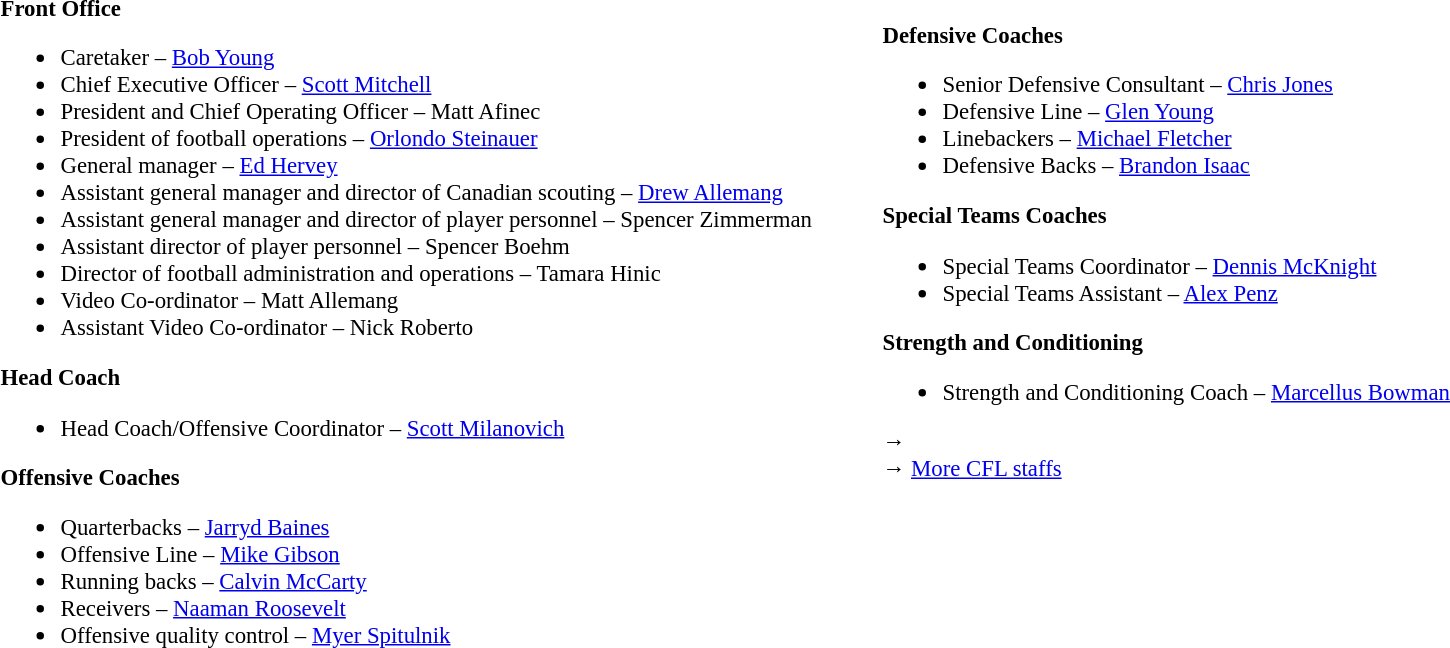<table class="toccolours" style="text-align: left;">
<tr>
<td colspan=7 style="text-align:right;"></td>
</tr>
<tr>
<td style="vertical-align:top;"></td>
<td style="font-size: 95%;vertical-align:top;"><strong>Front Office</strong><br><ul><li>Caretaker – <a href='#'>Bob Young</a></li><li>Chief Executive Officer – <a href='#'>Scott Mitchell</a></li><li>President and Chief Operating Officer – Matt Afinec</li><li>President of football operations – <a href='#'>Orlondo Steinauer</a></li><li>General manager – <a href='#'>Ed Hervey</a></li><li>Assistant general manager and director of Canadian scouting – <a href='#'>Drew Allemang</a></li><li>Assistant general manager and director of player personnel – Spencer Zimmerman</li><li>Assistant director of player personnel – Spencer Boehm</li><li>Director of football administration and operations – Tamara Hinic</li><li>Video Co-ordinator – Matt Allemang</li><li>Assistant Video Co-ordinator – Nick Roberto</li></ul><strong>Head Coach</strong><ul><li>Head Coach/Offensive Coordinator – <a href='#'>Scott Milanovich</a></li></ul><strong>Offensive Coaches</strong><ul><li>Quarterbacks – <a href='#'>Jarryd Baines</a></li><li>Offensive Line – <a href='#'>Mike Gibson</a></li><li>Running backs – <a href='#'>Calvin McCarty</a></li><li>Receivers – <a href='#'>Naaman Roosevelt</a></li><li>Offensive quality control – <a href='#'>Myer Spitulnik</a></li></ul></td>
<td width="35"> </td>
<td style="vertical-align:top;"></td>
<td style="font-size: 95%;vertical-align:top;"><br><strong>Defensive Coaches</strong><ul><li>Senior Defensive Consultant – <a href='#'>Chris Jones</a></li><li>Defensive Line – <a href='#'>Glen Young</a></li><li>Linebackers – <a href='#'>Michael Fletcher</a></li><li>Defensive Backs – <a href='#'>Brandon Isaac</a></li></ul><strong>Special Teams Coaches</strong><ul><li>Special Teams Coordinator – <a href='#'>Dennis McKnight</a></li><li>Special Teams Assistant – <a href='#'>Alex Penz</a></li></ul><strong>Strength and Conditioning</strong><ul><li>Strength and Conditioning Coach – <a href='#'>Marcellus Bowman</a></li></ul>→ <span></span><br>
→ <a href='#'>More CFL staffs</a></td>
</tr>
</table>
